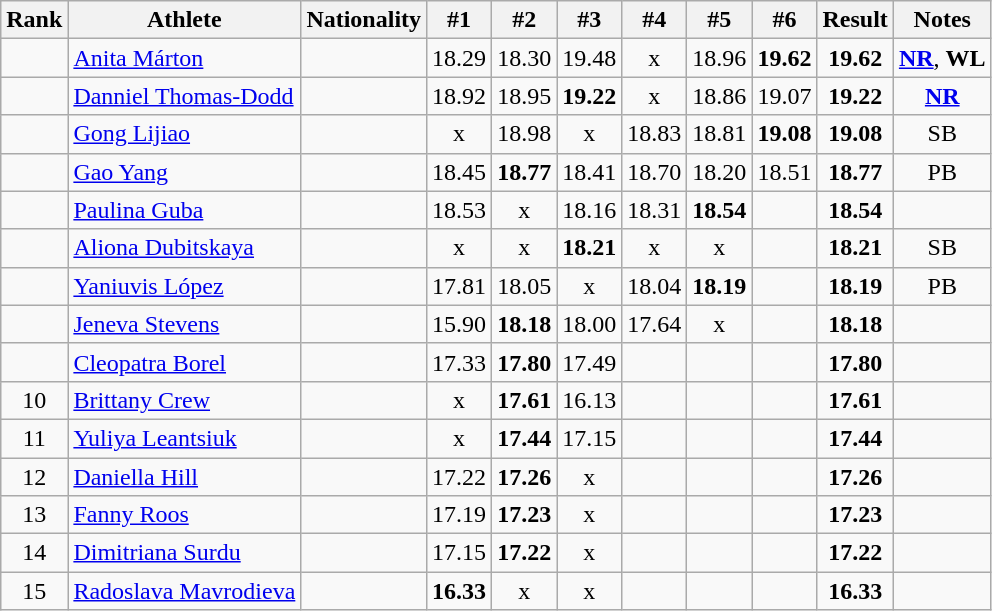<table class="wikitable sortable" style="text-align:center">
<tr>
<th>Rank</th>
<th>Athlete</th>
<th>Nationality</th>
<th>#1</th>
<th>#2</th>
<th>#3</th>
<th>#4</th>
<th>#5</th>
<th>#6</th>
<th>Result</th>
<th>Notes</th>
</tr>
<tr>
<td></td>
<td align=left><a href='#'>Anita Márton</a></td>
<td align=left></td>
<td>18.29</td>
<td>18.30</td>
<td>19.48</td>
<td>x</td>
<td>18.96</td>
<td><strong>19.62</strong></td>
<td><strong>19.62</strong></td>
<td><strong><a href='#'>NR</a></strong>, <strong>WL</strong></td>
</tr>
<tr>
<td></td>
<td align=left><a href='#'>Danniel Thomas-Dodd</a></td>
<td align=left></td>
<td>18.92</td>
<td>18.95</td>
<td><strong>19.22</strong></td>
<td>x</td>
<td>18.86</td>
<td>19.07</td>
<td><strong>19.22</strong></td>
<td><strong><a href='#'>NR</a></strong></td>
</tr>
<tr>
<td></td>
<td align=left><a href='#'>Gong Lijiao</a></td>
<td align=left></td>
<td>x</td>
<td>18.98</td>
<td>x</td>
<td>18.83</td>
<td>18.81</td>
<td><strong>19.08</strong></td>
<td><strong>19.08</strong></td>
<td>SB</td>
</tr>
<tr>
<td></td>
<td align=left><a href='#'>Gao Yang</a></td>
<td align=left></td>
<td>18.45</td>
<td><strong>18.77</strong></td>
<td>18.41</td>
<td>18.70</td>
<td>18.20</td>
<td>18.51</td>
<td><strong>18.77</strong></td>
<td>PB</td>
</tr>
<tr>
<td></td>
<td align=left><a href='#'>Paulina Guba</a></td>
<td align=left></td>
<td>18.53</td>
<td>x</td>
<td>18.16</td>
<td>18.31</td>
<td><strong>18.54</strong></td>
<td></td>
<td><strong>18.54</strong></td>
<td></td>
</tr>
<tr>
<td></td>
<td align=left><a href='#'>Aliona Dubitskaya</a></td>
<td align=left></td>
<td>x</td>
<td>x</td>
<td><strong>18.21</strong></td>
<td>x</td>
<td>x</td>
<td></td>
<td><strong>18.21</strong></td>
<td>SB</td>
</tr>
<tr>
<td></td>
<td align=left><a href='#'>Yaniuvis López</a></td>
<td align=left></td>
<td>17.81</td>
<td>18.05</td>
<td>x</td>
<td>18.04</td>
<td><strong>18.19</strong></td>
<td></td>
<td><strong>18.19</strong></td>
<td>PB</td>
</tr>
<tr>
<td></td>
<td align=left><a href='#'>Jeneva Stevens</a></td>
<td align=left></td>
<td>15.90</td>
<td><strong>18.18</strong></td>
<td>18.00</td>
<td>17.64</td>
<td>x</td>
<td></td>
<td><strong>18.18</strong></td>
<td></td>
</tr>
<tr>
<td></td>
<td align=left><a href='#'>Cleopatra Borel</a></td>
<td align=left></td>
<td>17.33</td>
<td><strong>17.80</strong></td>
<td>17.49</td>
<td></td>
<td></td>
<td></td>
<td><strong>17.80</strong></td>
<td></td>
</tr>
<tr>
<td>10</td>
<td align=left><a href='#'>Brittany Crew</a></td>
<td align=left></td>
<td>x</td>
<td><strong>17.61</strong></td>
<td>16.13</td>
<td></td>
<td></td>
<td></td>
<td><strong>17.61</strong></td>
<td></td>
</tr>
<tr>
<td>11</td>
<td align=left><a href='#'>Yuliya Leantsiuk</a></td>
<td align=left></td>
<td>x</td>
<td><strong>17.44</strong></td>
<td>17.15</td>
<td></td>
<td></td>
<td></td>
<td><strong>17.44</strong></td>
<td></td>
</tr>
<tr>
<td>12</td>
<td align=left><a href='#'>Daniella Hill</a></td>
<td align=left></td>
<td>17.22</td>
<td><strong>17.26</strong></td>
<td>x</td>
<td></td>
<td></td>
<td></td>
<td><strong>17.26</strong></td>
<td></td>
</tr>
<tr>
<td>13</td>
<td align=left><a href='#'>Fanny Roos</a></td>
<td align=left></td>
<td>17.19</td>
<td><strong>17.23</strong></td>
<td>x</td>
<td></td>
<td></td>
<td></td>
<td><strong>17.23</strong></td>
<td></td>
</tr>
<tr>
<td>14</td>
<td align=left><a href='#'>Dimitriana Surdu</a></td>
<td align=left></td>
<td>17.15</td>
<td><strong>17.22</strong></td>
<td>x</td>
<td></td>
<td></td>
<td></td>
<td><strong>17.22</strong></td>
<td></td>
</tr>
<tr>
<td>15</td>
<td align=left><a href='#'>Radoslava Mavrodieva</a></td>
<td align=left></td>
<td><strong>16.33</strong></td>
<td>x</td>
<td>x</td>
<td></td>
<td></td>
<td></td>
<td><strong>16.33</strong></td>
<td></td>
</tr>
</table>
